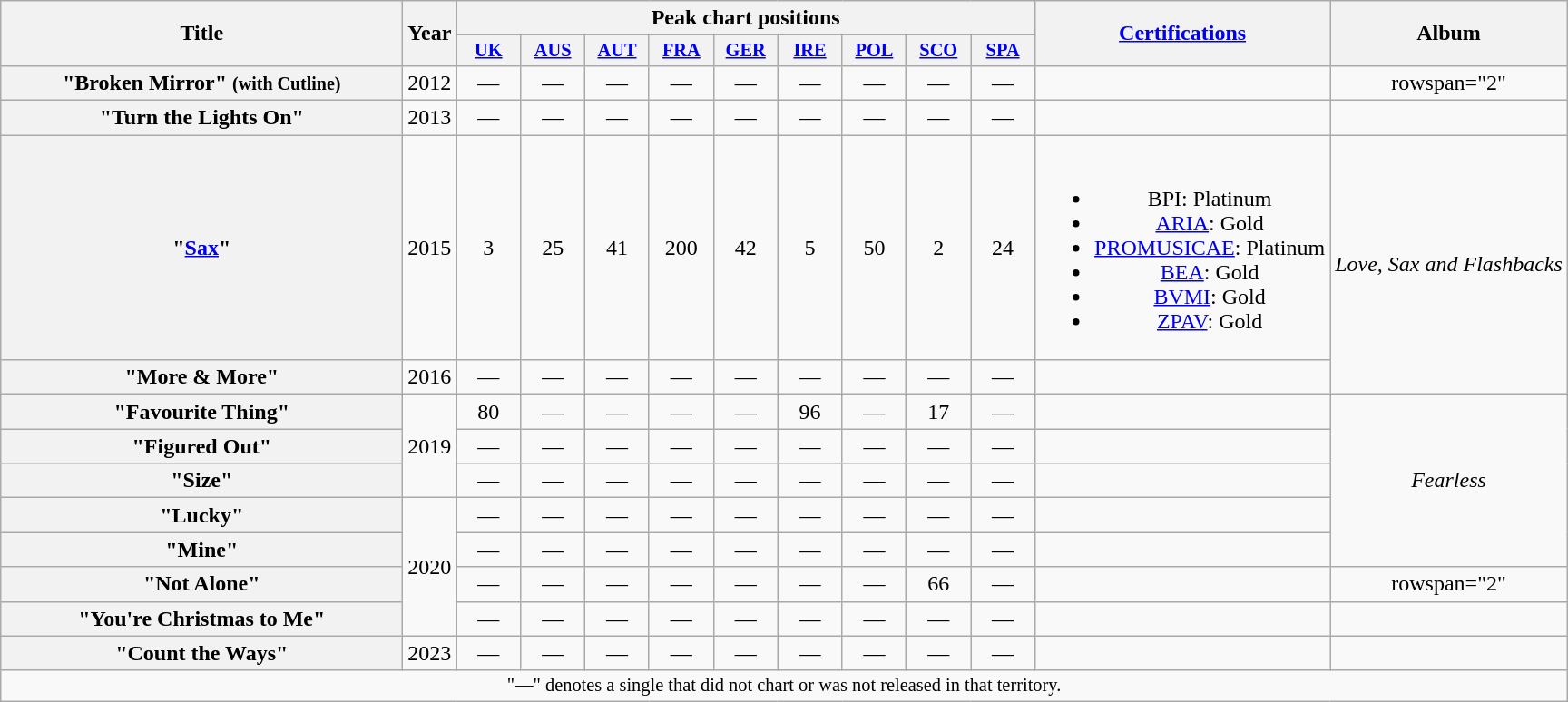<table class="wikitable plainrowheaders" style="text-align:center;">
<tr>
<th scope="col" rowspan="2" style="width:18em;">Title</th>
<th scope="col" rowspan="2" style="width:1em;">Year</th>
<th scope="col" colspan="9">Peak chart positions</th>
<th scope="col" rowspan="2"><a href='#'>Certifications</a></th>
<th scope="col" rowspan="2">Album</th>
</tr>
<tr>
<th scope="col" style="width:3em;font-size:85%;"><a href='#'>UK</a><br></th>
<th scope="col" style="width:3em;font-size:85%;"><a href='#'>AUS</a><br></th>
<th scope="col" style="width:3em;font-size:85%;"><a href='#'>AUT</a><br></th>
<th scope="col" style="width:3em;font-size:85%;"><a href='#'>FRA</a><br></th>
<th scope="col" style="width:3em;font-size:85%;"><a href='#'>GER</a><br></th>
<th scope="col" style="width:3em;font-size:85%;"><a href='#'>IRE</a><br></th>
<th scope="col" style="width:3em;font-size:85%;"><a href='#'>POL</a><br></th>
<th scope="col" style="width:3em;font-size:85%;"><a href='#'>SCO</a><br></th>
<th scope="col" style="width:3em;font-size:85%;"><a href='#'>SPA</a><br></th>
</tr>
<tr>
<th scope="row">"Broken Mirror" <small>(with Cutline)</small></th>
<td>2012</td>
<td>—</td>
<td>—</td>
<td>—</td>
<td>—</td>
<td>—</td>
<td>—</td>
<td>—</td>
<td>—</td>
<td>—</td>
<td></td>
<td>rowspan="2" </td>
</tr>
<tr>
<th scope="row">"Turn the Lights On"</th>
<td>2013</td>
<td>—</td>
<td>—</td>
<td>—</td>
<td>—</td>
<td>—</td>
<td>—</td>
<td>—</td>
<td>—</td>
<td>—</td>
<td></td>
</tr>
<tr>
<th scope="row">"<a href='#'>Sax</a>"</th>
<td>2015</td>
<td>3</td>
<td>25</td>
<td>41</td>
<td>200</td>
<td>42</td>
<td>5</td>
<td>50</td>
<td>2</td>
<td>24</td>
<td><br><ul><li>BPI: Platinum</li><li><a href='#'>ARIA</a>: Gold</li><li><a href='#'>PROMUSICAE</a>: Platinum</li><li><a href='#'>BEA</a>: Gold</li><li><a href='#'>BVMI</a>: Gold</li><li><a href='#'>ZPAV</a>: Gold</li></ul></td>
<td rowspan="2"><em>Love, Sax and Flashbacks</em></td>
</tr>
<tr>
<th scope="row">"More & More"</th>
<td>2016</td>
<td>—</td>
<td>—</td>
<td>—</td>
<td>—</td>
<td>—</td>
<td>—</td>
<td>—</td>
<td>—</td>
<td>—</td>
<td></td>
</tr>
<tr>
<th scope="row">"Favourite Thing"</th>
<td rowspan="3">2019</td>
<td>80</td>
<td>—</td>
<td>—</td>
<td>—</td>
<td>—</td>
<td>96</td>
<td>—</td>
<td>17</td>
<td>—</td>
<td></td>
<td rowspan="5"><em>Fearless</em></td>
</tr>
<tr>
<th scope="row">"Figured Out"</th>
<td>—</td>
<td>—</td>
<td>—</td>
<td>—</td>
<td>—</td>
<td>—</td>
<td>—</td>
<td>—</td>
<td>—</td>
<td></td>
</tr>
<tr>
<th scope="row">"Size"</th>
<td>—</td>
<td>—</td>
<td>—</td>
<td>—</td>
<td>—</td>
<td>—</td>
<td>—</td>
<td>—</td>
<td>—</td>
<td></td>
</tr>
<tr>
<th scope="row">"Lucky"</th>
<td rowspan="4">2020</td>
<td>—</td>
<td>—</td>
<td>—</td>
<td>—</td>
<td>—</td>
<td>—</td>
<td>—</td>
<td>—</td>
<td>—</td>
<td></td>
</tr>
<tr>
<th scope="row">"Mine"</th>
<td>—</td>
<td>—</td>
<td>—</td>
<td>—</td>
<td>—</td>
<td>—</td>
<td>—</td>
<td>—</td>
<td>—</td>
<td></td>
</tr>
<tr>
<th scope="row">"Not Alone" </th>
<td>—</td>
<td>—</td>
<td>—</td>
<td>—</td>
<td>—</td>
<td>—</td>
<td>—</td>
<td>66</td>
<td>—</td>
<td></td>
<td>rowspan="2" </td>
</tr>
<tr>
<th scope="row">"You're Christmas to Me"</th>
<td>—</td>
<td>—</td>
<td>—</td>
<td>—</td>
<td>—</td>
<td>—</td>
<td>—</td>
<td>—</td>
<td>—</td>
<td></td>
</tr>
<tr>
<th scope="row">"Count the Ways"</th>
<td>2023</td>
<td>—</td>
<td>—</td>
<td>—</td>
<td>—</td>
<td>—</td>
<td>—</td>
<td>—</td>
<td>—</td>
<td>—</td>
<td></td>
<td></td>
</tr>
<tr>
<td colspan="13" style="font-size:85%">"—" denotes a single that did not chart or was not released in that territory.</td>
</tr>
</table>
